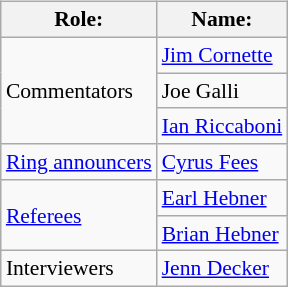<table class=wikitable style="font-size:90%; margin: 0.5em 0 0.5em 1em; float: right; clear: right;">
<tr>
<th>Role:</th>
<th>Name:</th>
</tr>
<tr>
<td rowspan=3>Commentators</td>
<td><a href='#'>Jim Cornette</a></td>
</tr>
<tr>
<td>Joe Galli</td>
</tr>
<tr>
<td><a href='#'>Ian Riccaboni</a></td>
</tr>
<tr>
<td rowspan=1><a href='#'>Ring announcers</a></td>
<td><a href='#'>Cyrus Fees</a></td>
</tr>
<tr>
<td rowspan=2><a href='#'>Referees</a></td>
<td><a href='#'>Earl Hebner</a></td>
</tr>
<tr>
<td><a href='#'>Brian Hebner</a></td>
</tr>
<tr>
<td rowspan=1>Interviewers</td>
<td><a href='#'>Jenn Decker</a></td>
</tr>
</table>
